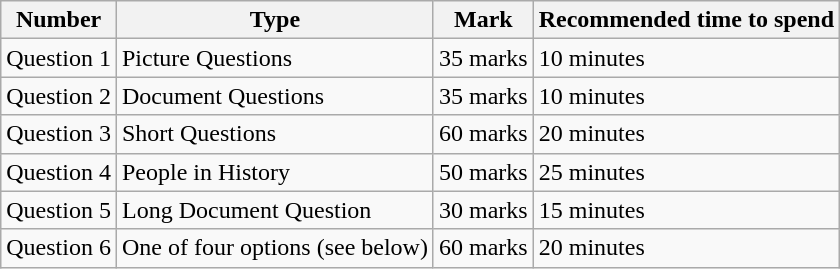<table class="wikitable">
<tr>
<th>Number</th>
<th>Type</th>
<th>Mark</th>
<th>Recommended time to spend</th>
</tr>
<tr>
<td>Question 1</td>
<td>Picture Questions</td>
<td>35 marks</td>
<td>10 minutes</td>
</tr>
<tr>
<td>Question 2</td>
<td>Document Questions</td>
<td>35 marks</td>
<td>10 minutes</td>
</tr>
<tr>
<td>Question 3</td>
<td>Short Questions</td>
<td>60 marks</td>
<td>20 minutes</td>
</tr>
<tr>
<td>Question 4</td>
<td>People in History</td>
<td>50 marks</td>
<td>25 minutes</td>
</tr>
<tr>
<td>Question 5</td>
<td>Long Document Question</td>
<td>30 marks</td>
<td>15 minutes</td>
</tr>
<tr>
<td>Question 6</td>
<td>One of four options (see below)</td>
<td>60 marks</td>
<td>20 minutes</td>
</tr>
</table>
